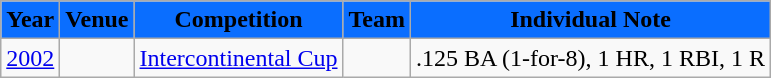<table class="wikitable">
<tr>
<th style="background:#0A6EFF"><span>Year</span></th>
<th style="background:#0A6EFF"><span>Venue</span></th>
<th style="background:#0A6EFF"><span>Competition</span></th>
<th style="background:#0A6EFF"><span>Team</span></th>
<th style="background:#0A6EFF"><span>Individual Note</span></th>
</tr>
<tr>
<td><a href='#'>2002</a></td>
<td></td>
<td><a href='#'>Intercontinental Cup</a></td>
<td style="text-align:center"></td>
<td>.125 BA (1-for-8), 1 HR, 1 RBI, 1 R</td>
</tr>
</table>
